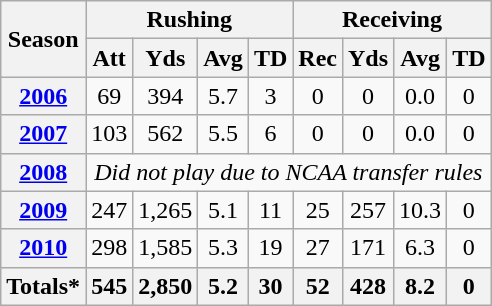<table class="wikitable" style="text-align:center;">
<tr>
<th rowspan="2">Season</th>
<th colspan="4">Rushing</th>
<th colspan="4">Receiving</th>
</tr>
<tr>
<th>Att</th>
<th>Yds</th>
<th>Avg</th>
<th>TD</th>
<th>Rec</th>
<th>Yds</th>
<th>Avg</th>
<th>TD</th>
</tr>
<tr>
<th><a href='#'>2006</a></th>
<td>69</td>
<td>394</td>
<td>5.7</td>
<td>3</td>
<td>0</td>
<td>0</td>
<td>0.0</td>
<td>0</td>
</tr>
<tr>
<th><a href='#'>2007</a></th>
<td>103</td>
<td>562</td>
<td>5.5</td>
<td>6</td>
<td>0</td>
<td>0</td>
<td>0.0</td>
<td>0</td>
</tr>
<tr>
<th><a href='#'>2008</a></th>
<td colspan="8"><em>Did not play due to NCAA transfer rules</em></td>
</tr>
<tr>
<th><a href='#'>2009</a></th>
<td>247</td>
<td>1,265</td>
<td>5.1</td>
<td>11</td>
<td>25</td>
<td>257</td>
<td>10.3</td>
<td>0</td>
</tr>
<tr>
<th><a href='#'>2010</a></th>
<td>298</td>
<td>1,585</td>
<td>5.3</td>
<td>19</td>
<td>27</td>
<td>171</td>
<td>6.3</td>
<td>0</td>
</tr>
<tr>
<th>Totals*</th>
<th>545</th>
<th>2,850</th>
<th>5.2</th>
<th>30</th>
<th>52</th>
<th>428</th>
<th>8.2</th>
<th>0</th>
</tr>
</table>
